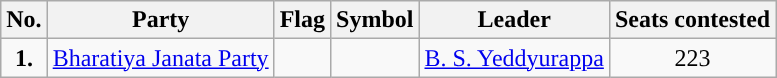<table class="wikitable">
<tr>
<th>No.</th>
<th>Party</th>
<th>Flag</th>
<th>Symbol</th>
<th>Leader</th>
<th>Seats contested</th>
</tr>
<tr>
<td ! style="text-align:center; background:"><strong>1.</strong></td>
<td style="text-align:center"><a href='#'>Bharatiya Janata Party</a></td>
<td></td>
<td></td>
<td style="text-align:center"><a href='#'>B. S. Yeddyurappa</a></td>
<td style="text-align:center">223</td>
</tr>
</table>
